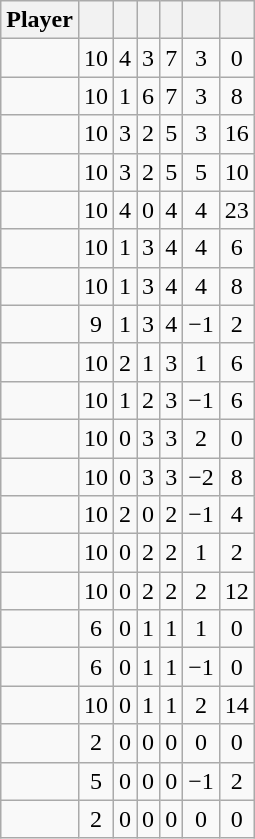<table class="wikitable sortable" style="text-align:center;">
<tr>
<th>Player</th>
<th></th>
<th></th>
<th></th>
<th></th>
<th data-sort-type="number"></th>
<th></th>
</tr>
<tr>
<td></td>
<td>10</td>
<td>4</td>
<td>3</td>
<td>7</td>
<td>3</td>
<td>0</td>
</tr>
<tr>
<td></td>
<td>10</td>
<td>1</td>
<td>6</td>
<td>7</td>
<td>3</td>
<td>8</td>
</tr>
<tr>
<td></td>
<td>10</td>
<td>3</td>
<td>2</td>
<td>5</td>
<td>3</td>
<td>16</td>
</tr>
<tr>
<td></td>
<td>10</td>
<td>3</td>
<td>2</td>
<td>5</td>
<td>5</td>
<td>10</td>
</tr>
<tr>
<td></td>
<td>10</td>
<td>4</td>
<td>0</td>
<td>4</td>
<td>4</td>
<td>23</td>
</tr>
<tr>
<td></td>
<td>10</td>
<td>1</td>
<td>3</td>
<td>4</td>
<td>4</td>
<td>6</td>
</tr>
<tr>
<td></td>
<td>10</td>
<td>1</td>
<td>3</td>
<td>4</td>
<td>4</td>
<td>8</td>
</tr>
<tr>
<td></td>
<td>9</td>
<td>1</td>
<td>3</td>
<td>4</td>
<td>−1</td>
<td>2</td>
</tr>
<tr>
<td></td>
<td>10</td>
<td>2</td>
<td>1</td>
<td>3</td>
<td>1</td>
<td>6</td>
</tr>
<tr>
<td></td>
<td>10</td>
<td>1</td>
<td>2</td>
<td>3</td>
<td>−1</td>
<td>6</td>
</tr>
<tr>
<td></td>
<td>10</td>
<td>0</td>
<td>3</td>
<td>3</td>
<td>2</td>
<td>0</td>
</tr>
<tr>
<td></td>
<td>10</td>
<td>0</td>
<td>3</td>
<td>3</td>
<td>−2</td>
<td>8</td>
</tr>
<tr>
<td></td>
<td>10</td>
<td>2</td>
<td>0</td>
<td>2</td>
<td>−1</td>
<td>4</td>
</tr>
<tr>
<td></td>
<td>10</td>
<td>0</td>
<td>2</td>
<td>2</td>
<td>1</td>
<td>2</td>
</tr>
<tr>
<td></td>
<td>10</td>
<td>0</td>
<td>2</td>
<td>2</td>
<td>2</td>
<td>12</td>
</tr>
<tr>
<td></td>
<td>6</td>
<td>0</td>
<td>1</td>
<td>1</td>
<td>1</td>
<td>0</td>
</tr>
<tr>
<td></td>
<td>6</td>
<td>0</td>
<td>1</td>
<td>1</td>
<td>−1</td>
<td>0</td>
</tr>
<tr>
<td></td>
<td>10</td>
<td>0</td>
<td>1</td>
<td>1</td>
<td>2</td>
<td>14</td>
</tr>
<tr>
<td></td>
<td>2</td>
<td>0</td>
<td>0</td>
<td>0</td>
<td>0</td>
<td>0</td>
</tr>
<tr>
<td></td>
<td>5</td>
<td>0</td>
<td>0</td>
<td>0</td>
<td>−1</td>
<td>2</td>
</tr>
<tr>
<td></td>
<td>2</td>
<td>0</td>
<td>0</td>
<td>0</td>
<td>0</td>
<td>0</td>
</tr>
</table>
